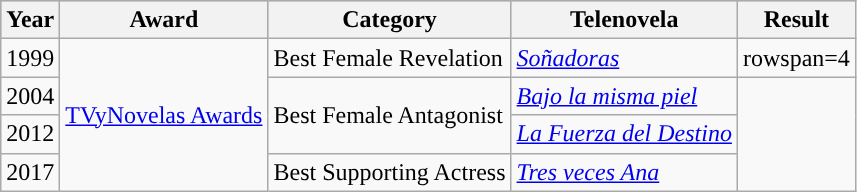<table class="wikitable">
<tr style="background:#b0c4de;">
<th>Year</th>
<th>Award</th>
<th>Category</th>
<th>Telenovela</th>
<th>Result</th>
</tr>
<tr>
<td>1999</td>
<td rowspan=4><a href='#'>TVyNovelas Awards</a></td>
<td>Best Female Revelation</td>
<td><em><a href='#'>Soñadoras</a></em></td>
<td>rowspan=4 </td>
</tr>
<tr>
<td>2004</td>
<td rowspan=2>Best Female Antagonist</td>
<td><em><a href='#'>Bajo la misma piel</a></em></td>
</tr>
<tr>
<td>2012</td>
<td><em><a href='#'>La Fuerza del Destino</a> </em></td>
</tr>
<tr>
<td>2017</td>
<td>Best Supporting Actress</td>
<td><em><a href='#'>Tres veces Ana</a> </em></td>
</tr>
</table>
